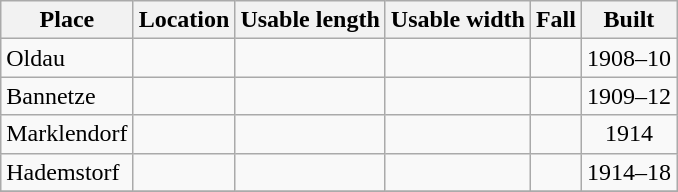<table class="wikitable">
<tr>
<th bgcolor="#FFDEAD">Place</th>
<th bgcolor="#FFDEAD">Location</th>
<th bgcolor="#FFDEAD">Usable length</th>
<th bgcolor="#FFDEAD">Usable width</th>
<th bgcolor="#FFDEAD">Fall</th>
<th bgcolor="#FFDEAD">Built</th>
</tr>
<tr>
<td>Oldau</td>
<td align="center"></td>
<td align="center"></td>
<td align="center"></td>
<td align="center"></td>
<td align="center">1908–10</td>
</tr>
<tr>
<td>Bannetze</td>
<td align="center"></td>
<td align="center"></td>
<td align="center"></td>
<td align="center"></td>
<td align="center">1909–12</td>
</tr>
<tr>
<td>Marklendorf</td>
<td align="center"></td>
<td align="center"></td>
<td align="center"></td>
<td align="center"></td>
<td align="center">1914</td>
</tr>
<tr>
<td>Hademstorf</td>
<td align="center"></td>
<td align="center"></td>
<td align="center"></td>
<td align="center"></td>
<td align="center">1914–18</td>
</tr>
<tr>
</tr>
</table>
